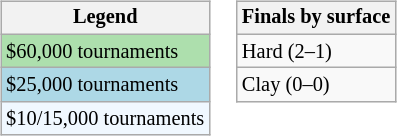<table>
<tr valign=top>
<td><br><table class=wikitable style="font-size:85%">
<tr>
<th>Legend</th>
</tr>
<tr style="background:#addfad;">
<td>$60,000 tournaments</td>
</tr>
<tr style="background:lightblue;">
<td>$25,000 tournaments</td>
</tr>
<tr style="background:#f0f8ff;">
<td>$10/15,000 tournaments</td>
</tr>
</table>
</td>
<td><br><table class=wikitable style="font-size:85%">
<tr>
<th>Finals by surface</th>
</tr>
<tr>
<td>Hard (2–1)</td>
</tr>
<tr>
<td>Clay (0–0)</td>
</tr>
</table>
</td>
</tr>
</table>
